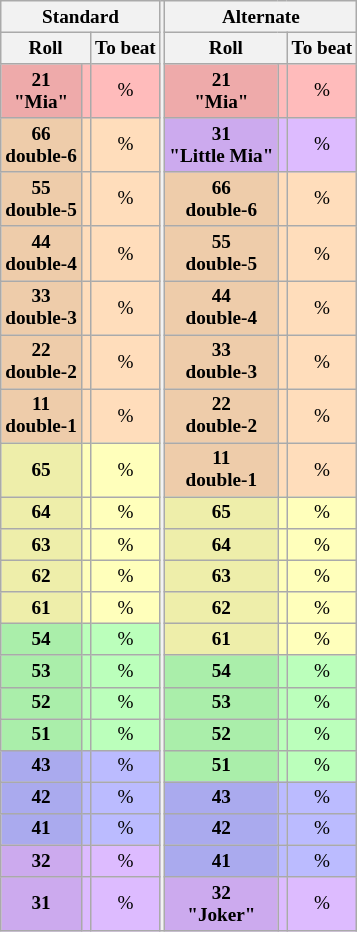<table class="wikitable floatright" style="font-size:80%;text-align:center;">
<tr>
<th colspan=3>Standard</th>
<th rowspan=23 style="font-size:10%;"> </th>
<th colspan=3>Alternate</th>
</tr>
<tr>
<th colspan=2>Roll</th>
<th>To beat</th>
<th colspan=2>Roll</th>
<th>To beat</th>
</tr>
<tr>
<th style="background:#eaa;">21<br>"Mia"</th>
<td style="background:#fbb;"></td>
<td style="background:#fbb;">%</td>
<th style="background:#eaa;">21<br>"Mia"</th>
<td style="background:#fbb;"></td>
<td style="background:#fbb;">%</td>
</tr>
<tr>
<th style="background:#eca;">66<br>double-6</th>
<td style="background:#fdb;"></td>
<td style="background:#fdb;">%</td>
<th style="background:#cae;">31<br>"Little Mia"</th>
<td style="background:#dbf;"></td>
<td style="background:#dbf;">%</td>
</tr>
<tr>
<th style="background:#eca;">55<br>double-5</th>
<td style="background:#fdb;"></td>
<td style="background:#fdb;">%</td>
<th style="background:#eca;">66<br>double-6</th>
<td style="background:#fdb;"></td>
<td style="background:#fdb;">%</td>
</tr>
<tr>
<th style="background:#eca;">44<br>double-4</th>
<td style="background:#fdb;"></td>
<td style="background:#fdb;">%</td>
<th style="background:#eca;">55<br>double-5</th>
<td style="background:#fdb;"></td>
<td style="background:#fdb;">%</td>
</tr>
<tr>
<th style="background:#eca;">33<br>double-3</th>
<td style="background:#fdb;"></td>
<td style="background:#fdb;">%</td>
<th style="background:#eca;">44<br>double-4</th>
<td style="background:#fdb;"></td>
<td style="background:#fdb;">%</td>
</tr>
<tr>
<th style="background:#eca;">22<br>double-2</th>
<td style="background:#fdb;"></td>
<td style="background:#fdb;">%</td>
<th style="background:#eca;">33<br>double-3</th>
<td style="background:#fdb;"></td>
<td style="background:#fdb;">%</td>
</tr>
<tr>
<th style="background:#eca;">11<br>double-1</th>
<td style="background:#fdb;"></td>
<td style="background:#fdb;">%</td>
<th style="background:#eca;">22<br>double-2</th>
<td style="background:#fdb;"></td>
<td style="background:#fdb;">%</td>
</tr>
<tr>
<th style="background:#eea;">65</th>
<td style="background:#ffb;"></td>
<td style="background:#ffb;">%</td>
<th style="background:#eca;">11<br>double-1</th>
<td style="background:#fdb;"></td>
<td style="background:#fdb;">%</td>
</tr>
<tr>
<th style="background:#eea;">64</th>
<td style="background:#ffb;"></td>
<td style="background:#ffb;">%</td>
<th style="background:#eea;">65</th>
<td style="background:#ffb;"></td>
<td style="background:#ffb;">%</td>
</tr>
<tr>
<th style="background:#eea;">63</th>
<td style="background:#ffb;"></td>
<td style="background:#ffb;">%</td>
<th style="background:#eea;">64</th>
<td style="background:#ffb;"></td>
<td style="background:#ffb;">%</td>
</tr>
<tr>
<th style="background:#eea;">62</th>
<td style="background:#ffb;"></td>
<td style="background:#ffb;">%</td>
<th style="background:#eea;">63</th>
<td style="background:#ffb;"></td>
<td style="background:#ffb;">%</td>
</tr>
<tr>
<th style="background:#eea;">61</th>
<td style="background:#ffb;"></td>
<td style="background:#ffb;">%</td>
<th style="background:#eea;">62</th>
<td style="background:#ffb;"></td>
<td style="background:#ffb;">%</td>
</tr>
<tr>
<th style="background:#aea;">54</th>
<td style="background:#bfb;"></td>
<td style="background:#bfb;">%</td>
<th style="background:#eea;">61</th>
<td style="background:#ffb;"></td>
<td style="background:#ffb;">%</td>
</tr>
<tr>
<th style="background:#aea;">53</th>
<td style="background:#bfb;"></td>
<td style="background:#bfb;">%</td>
<th style="background:#aea;">54</th>
<td style="background:#bfb;"></td>
<td style="background:#bfb;">%</td>
</tr>
<tr>
<th style="background:#aea;">52</th>
<td style="background:#bfb;"></td>
<td style="background:#bfb;">%</td>
<th style="background:#aea;">53</th>
<td style="background:#bfb;"></td>
<td style="background:#bfb;">%</td>
</tr>
<tr>
<th style="background:#aea;">51</th>
<td style="background:#bfb;"></td>
<td style="background:#bfb;">%</td>
<th style="background:#aea;">52</th>
<td style="background:#bfb;"></td>
<td style="background:#bfb;">%</td>
</tr>
<tr>
<th style="background:#aae;">43</th>
<td style="background:#bbf;"></td>
<td style="background:#bbf;">%</td>
<th style="background:#aea;">51</th>
<td style="background:#bfb;"></td>
<td style="background:#bfb;">%</td>
</tr>
<tr>
<th style="background:#aae;">42</th>
<td style="background:#bbf;"></td>
<td style="background:#bbf;">%</td>
<th style="background:#aae;">43</th>
<td style="background:#bbf;"></td>
<td style="background:#bbf;">%</td>
</tr>
<tr>
<th style="background:#aae;">41</th>
<td style="background:#bbf;"></td>
<td style="background:#bbf;">%</td>
<th style="background:#aae;">42</th>
<td style="background:#bbf;"></td>
<td style="background:#bbf;">%</td>
</tr>
<tr>
<th style="background:#cae;">32</th>
<td style="background:#dbf;"></td>
<td style="background:#dbf;">%</td>
<th style="background:#aae;">41</th>
<td style="background:#bbf;"></td>
<td style="background:#bbf;">%</td>
</tr>
<tr>
<th style="background:#cae;">31</th>
<td style="background:#dbf;"></td>
<td style="background:#dbf;">%</td>
<th style="background:#cae;">32<br>"Joker"</th>
<td style="background:#dbf;"></td>
<td style="background:#dbf;">%</td>
</tr>
</table>
